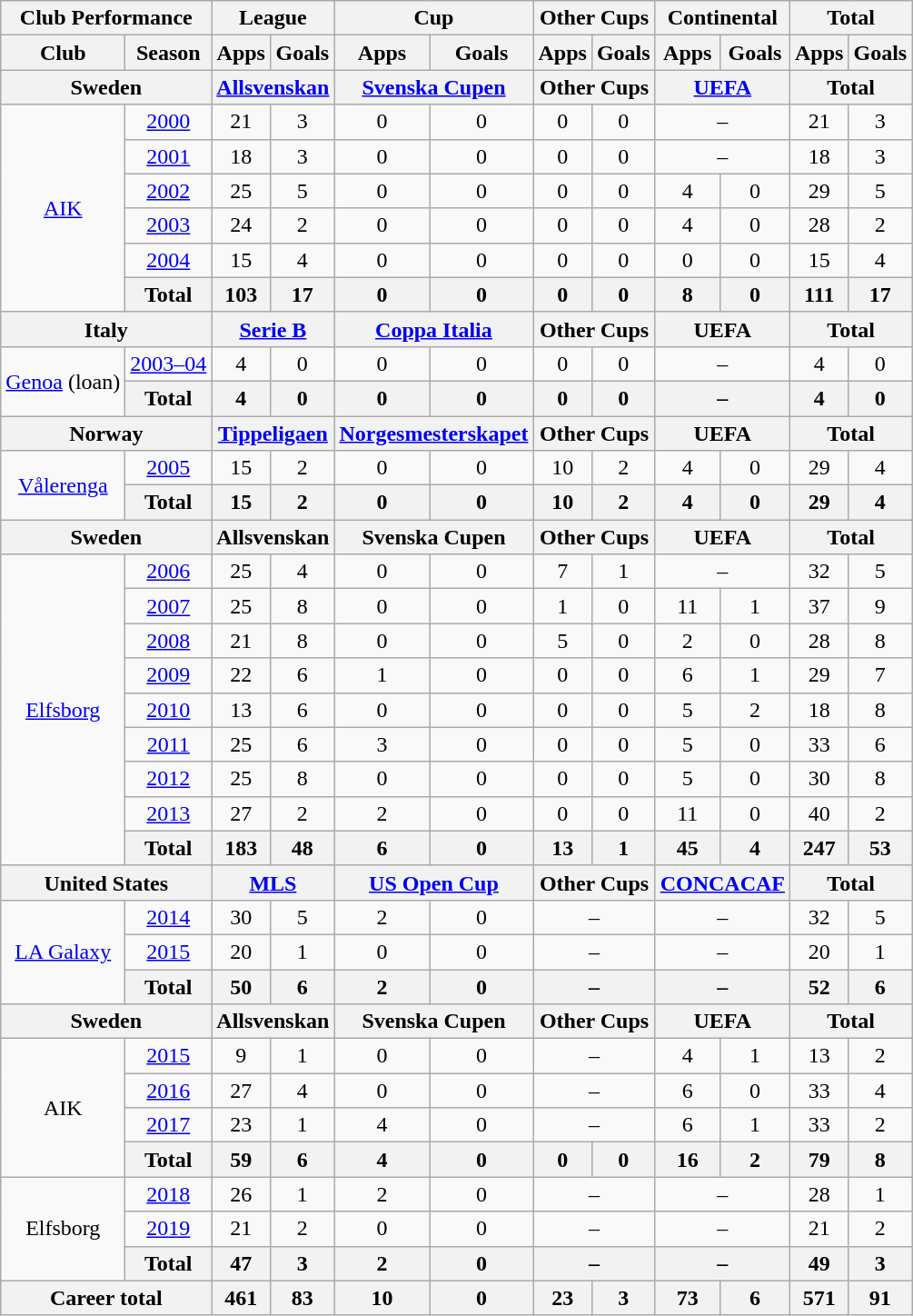<table class="wikitable" style=" text-align:center;">
<tr>
<th colspan="2">Club Performance</th>
<th colspan="2">League</th>
<th colspan="2">Cup</th>
<th colspan="2">Other Cups</th>
<th colspan="2">Continental</th>
<th colspan="2">Total</th>
</tr>
<tr>
<th>Club</th>
<th>Season</th>
<th>Apps</th>
<th>Goals</th>
<th>Apps</th>
<th>Goals</th>
<th>Apps</th>
<th>Goals</th>
<th>Apps</th>
<th>Goals</th>
<th>Apps</th>
<th>Goals</th>
</tr>
<tr>
<th colspan="2">Sweden</th>
<th colspan="2"><a href='#'>Allsvenskan</a></th>
<th colspan="2"><a href='#'>Svenska Cupen</a></th>
<th colspan="2">Other Cups</th>
<th colspan="2"><a href='#'>UEFA</a></th>
<th colspan="2">Total</th>
</tr>
<tr>
<td rowspan="6" valign="centre"><a href='#'>AIK</a></td>
<td><a href='#'>2000</a></td>
<td>21</td>
<td>3</td>
<td>0</td>
<td>0</td>
<td>0</td>
<td>0</td>
<td colspan="2">–</td>
<td>21</td>
<td>3</td>
</tr>
<tr>
<td><a href='#'>2001</a></td>
<td>18</td>
<td>3</td>
<td>0</td>
<td>0</td>
<td>0</td>
<td>0</td>
<td colspan="2">–</td>
<td>18</td>
<td>3</td>
</tr>
<tr>
<td><a href='#'>2002</a></td>
<td>25</td>
<td>5</td>
<td>0</td>
<td>0</td>
<td>0</td>
<td>0</td>
<td>4</td>
<td>0</td>
<td>29</td>
<td>5</td>
</tr>
<tr>
<td><a href='#'>2003</a></td>
<td>24</td>
<td>2</td>
<td>0</td>
<td>0</td>
<td>0</td>
<td>0</td>
<td>4</td>
<td>0</td>
<td>28</td>
<td>2</td>
</tr>
<tr>
<td><a href='#'>2004</a></td>
<td>15</td>
<td>4</td>
<td>0</td>
<td>0</td>
<td>0</td>
<td>0</td>
<td>0</td>
<td>0</td>
<td>15</td>
<td>4</td>
</tr>
<tr>
<th>Total</th>
<th>103</th>
<th>17</th>
<th>0</th>
<th>0</th>
<th>0</th>
<th>0</th>
<th>8</th>
<th>0</th>
<th>111</th>
<th>17</th>
</tr>
<tr>
<th colspan="2">Italy</th>
<th colspan="2"><a href='#'>Serie B</a></th>
<th colspan="2"><a href='#'>Coppa Italia</a></th>
<th colspan="2">Other Cups</th>
<th colspan="2">UEFA</th>
<th colspan="2">Total</th>
</tr>
<tr>
<td rowspan="2" valign="centre"><a href='#'>Genoa</a> (loan)</td>
<td><a href='#'>2003–04</a></td>
<td>4</td>
<td>0</td>
<td>0</td>
<td>0</td>
<td>0</td>
<td>0</td>
<td colspan="2">–</td>
<td>4</td>
<td>0</td>
</tr>
<tr>
<th>Total</th>
<th>4</th>
<th>0</th>
<th>0</th>
<th>0</th>
<th>0</th>
<th>0</th>
<th colspan="2">–</th>
<th>4</th>
<th>0</th>
</tr>
<tr>
<th colspan="2">Norway</th>
<th colspan="2"><a href='#'>Tippeligaen</a></th>
<th colspan="2"><a href='#'>Norgesmesterskapet</a></th>
<th colspan="2">Other Cups</th>
<th colspan="2">UEFA</th>
<th colspan="2">Total</th>
</tr>
<tr>
<td rowspan="2"><a href='#'>Vålerenga</a></td>
<td><a href='#'>2005</a></td>
<td>15</td>
<td>2</td>
<td>0</td>
<td>0</td>
<td>10</td>
<td>2</td>
<td>4</td>
<td>0</td>
<td>29</td>
<td>4</td>
</tr>
<tr>
<th>Total</th>
<th>15</th>
<th>2</th>
<th>0</th>
<th>0</th>
<th>10</th>
<th>2</th>
<th>4</th>
<th>0</th>
<th>29</th>
<th>4</th>
</tr>
<tr>
<th colspan="2">Sweden</th>
<th colspan="2">Allsvenskan</th>
<th colspan="2">Svenska Cupen</th>
<th colspan="2">Other Cups</th>
<th colspan="2">UEFA</th>
<th colspan="2">Total</th>
</tr>
<tr>
<td rowspan="9"><a href='#'>Elfsborg</a></td>
<td><a href='#'>2006</a></td>
<td>25</td>
<td>4</td>
<td>0</td>
<td>0</td>
<td>7</td>
<td>1</td>
<td colspan="2">–</td>
<td>32</td>
<td>5</td>
</tr>
<tr>
<td><a href='#'>2007</a></td>
<td>25</td>
<td>8</td>
<td>0</td>
<td>0</td>
<td>1</td>
<td>0</td>
<td>11</td>
<td>1</td>
<td>37</td>
<td>9</td>
</tr>
<tr>
<td><a href='#'>2008</a></td>
<td>21</td>
<td>8</td>
<td>0</td>
<td>0</td>
<td>5</td>
<td>0</td>
<td>2</td>
<td>0</td>
<td>28</td>
<td>8</td>
</tr>
<tr>
<td><a href='#'>2009</a></td>
<td>22</td>
<td>6</td>
<td>1</td>
<td>0</td>
<td>0</td>
<td>0</td>
<td>6</td>
<td>1</td>
<td>29</td>
<td>7</td>
</tr>
<tr>
<td><a href='#'>2010</a></td>
<td>13</td>
<td>6</td>
<td>0</td>
<td>0</td>
<td>0</td>
<td>0</td>
<td>5</td>
<td>2</td>
<td>18</td>
<td>8</td>
</tr>
<tr>
<td><a href='#'>2011</a></td>
<td>25</td>
<td>6</td>
<td>3</td>
<td>0</td>
<td>0</td>
<td>0</td>
<td>5</td>
<td>0</td>
<td>33</td>
<td>6</td>
</tr>
<tr>
<td><a href='#'>2012</a></td>
<td>25</td>
<td>8</td>
<td>0</td>
<td>0</td>
<td>0</td>
<td>0</td>
<td>5</td>
<td>0</td>
<td>30</td>
<td>8</td>
</tr>
<tr>
<td><a href='#'>2013</a></td>
<td>27</td>
<td>2</td>
<td>2</td>
<td>0</td>
<td>0</td>
<td>0</td>
<td>11</td>
<td>0</td>
<td>40</td>
<td>2</td>
</tr>
<tr>
<th>Total</th>
<th>183</th>
<th>48</th>
<th>6</th>
<th>0</th>
<th>13</th>
<th>1</th>
<th>45</th>
<th>4</th>
<th>247</th>
<th>53</th>
</tr>
<tr>
<th colspan="2">United States</th>
<th colspan="2"><a href='#'>MLS</a></th>
<th colspan="2"><a href='#'>US Open Cup</a></th>
<th colspan="2">Other Cups</th>
<th colspan="2"><a href='#'>CONCACAF</a></th>
<th colspan="2">Total</th>
</tr>
<tr>
<td rowspan="3"><a href='#'>LA Galaxy</a></td>
<td><a href='#'>2014</a></td>
<td>30</td>
<td>5</td>
<td>2</td>
<td>0</td>
<td colspan="2">–</td>
<td colspan="2">–</td>
<td>32</td>
<td>5</td>
</tr>
<tr>
<td><a href='#'>2015</a></td>
<td>20</td>
<td>1</td>
<td>0</td>
<td>0</td>
<td colspan="2">–</td>
<td colspan="2">–</td>
<td>20</td>
<td>1</td>
</tr>
<tr>
<th>Total</th>
<th>50</th>
<th>6</th>
<th>2</th>
<th>0</th>
<th colspan="2">–</th>
<th colspan="2">–</th>
<th>52</th>
<th>6</th>
</tr>
<tr>
<th colspan="2">Sweden</th>
<th colspan="2">Allsvenskan</th>
<th colspan="2">Svenska Cupen</th>
<th colspan="2">Other Cups</th>
<th colspan="2">UEFA</th>
<th colspan="2">Total</th>
</tr>
<tr>
<td rowspan="4">AIK</td>
<td><a href='#'>2015</a></td>
<td>9</td>
<td>1</td>
<td>0</td>
<td>0</td>
<td colspan="2">–</td>
<td>4</td>
<td>1</td>
<td>13</td>
<td>2</td>
</tr>
<tr>
<td><a href='#'>2016</a></td>
<td>27</td>
<td>4</td>
<td>0</td>
<td>0</td>
<td colspan="2">–</td>
<td>6</td>
<td>0</td>
<td>33</td>
<td>4</td>
</tr>
<tr>
<td><a href='#'>2017</a></td>
<td>23</td>
<td>1</td>
<td>4</td>
<td>0</td>
<td colspan="2">–</td>
<td>6</td>
<td>1</td>
<td>33</td>
<td>2</td>
</tr>
<tr>
<th>Total</th>
<th>59</th>
<th>6</th>
<th>4</th>
<th>0</th>
<th>0</th>
<th>0</th>
<th>16</th>
<th>2</th>
<th>79</th>
<th>8</th>
</tr>
<tr>
<td rowspan="3">Elfsborg</td>
<td><a href='#'>2018</a></td>
<td>26</td>
<td>1</td>
<td>2</td>
<td>0</td>
<td colspan="2">–</td>
<td colspan="2">–</td>
<td>28</td>
<td>1</td>
</tr>
<tr>
<td><a href='#'>2019</a></td>
<td>21</td>
<td>2</td>
<td>0</td>
<td>0</td>
<td colspan="2">–</td>
<td colspan="2">–</td>
<td>21</td>
<td>2</td>
</tr>
<tr>
<th>Total</th>
<th>47</th>
<th>3</th>
<th>2</th>
<th>0</th>
<th colspan="2">–</th>
<th colspan="2">–</th>
<th>49</th>
<th>3</th>
</tr>
<tr>
<th colspan="2">Career total</th>
<th>461</th>
<th>83</th>
<th>10</th>
<th>0</th>
<th>23</th>
<th>3</th>
<th>73</th>
<th>6</th>
<th>571</th>
<th>91</th>
</tr>
</table>
